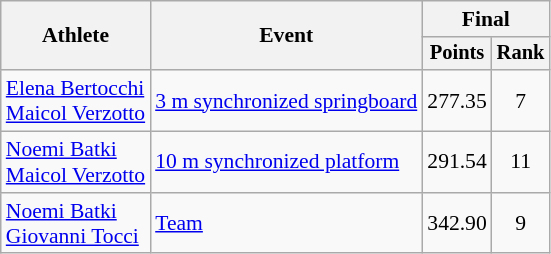<table class="wikitable" style="font-size:90%;">
<tr>
<th rowspan=2>Athlete</th>
<th rowspan=2>Event</th>
<th colspan=2>Final</th>
</tr>
<tr style="font-size:95%">
<th>Points</th>
<th>Rank</th>
</tr>
<tr align=center>
<td align=left><a href='#'>Elena Bertocchi</a><br><a href='#'>Maicol Verzotto</a></td>
<td align=left><a href='#'>3 m synchronized springboard</a></td>
<td>277.35</td>
<td>7</td>
</tr>
<tr align=center>
<td align=left><a href='#'>Noemi Batki</a><br><a href='#'>Maicol Verzotto</a></td>
<td align=left><a href='#'>10 m synchronized platform</a></td>
<td>291.54</td>
<td>11</td>
</tr>
<tr align=center>
<td align=left><a href='#'>Noemi Batki</a><br><a href='#'>Giovanni Tocci</a></td>
<td align=left><a href='#'>Team</a></td>
<td>342.90</td>
<td>9</td>
</tr>
</table>
